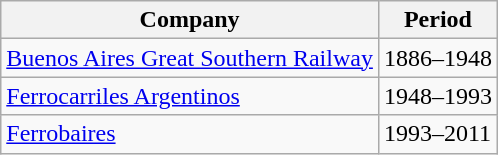<table class="wikitable">
<tr>
<th>Company</th>
<th>Period</th>
</tr>
<tr>
<td> <a href='#'>Buenos Aires Great Southern Railway</a></td>
<td>1886–1948</td>
</tr>
<tr>
<td> <a href='#'>Ferrocarriles Argentinos</a></td>
<td>1948–1993</td>
</tr>
<tr>
<td> <a href='#'>Ferrobaires</a></td>
<td>1993–2011</td>
</tr>
</table>
